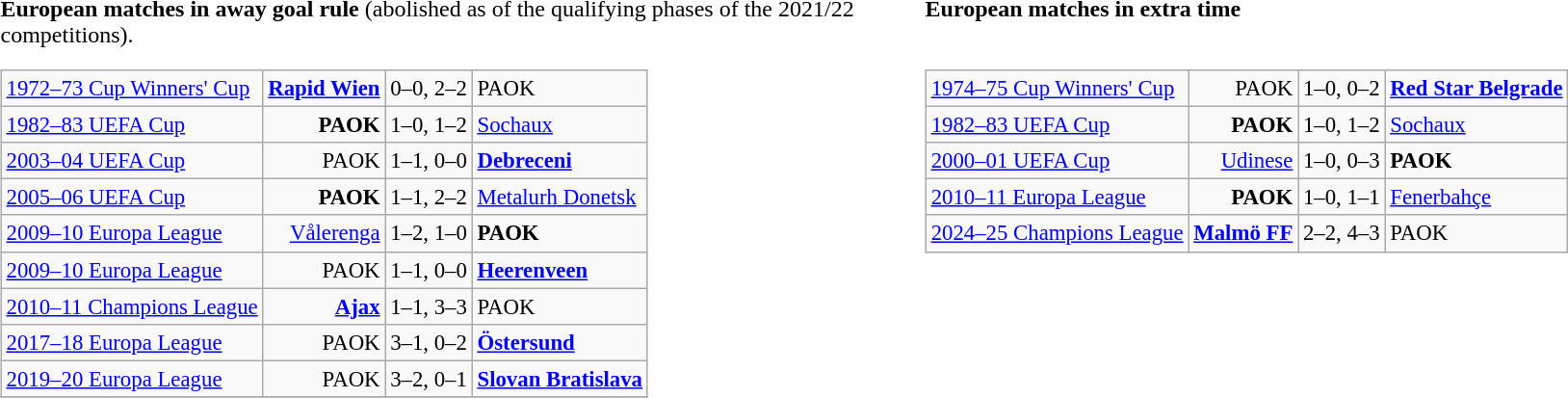<table>
<tr>
<td style="vertical-align:top; width:20%;"><br><strong>European matches in away goal rule</strong>
(abolished as of the qualifying phases of the 2021/22 competitions).<br><table class="wikitable" style="text-align: left; font-size:95%">
<tr>
<td><a href='#'>1972–73 Cup Winners' Cup</a></td>
<td align=right><strong><a href='#'>Rapid Wien</a></strong> </td>
<td align=center>0–0, 2–2</td>
<td> PAOK</td>
</tr>
<tr>
<td><a href='#'>1982–83 UEFA Cup</a></td>
<td align=right><strong>PAOK</strong> </td>
<td align=center>1–0, 1–2</td>
<td> <a href='#'>Sochaux</a></td>
</tr>
<tr>
<td><a href='#'>2003–04 UEFA Cup</a></td>
<td align=right>PAOK </td>
<td align=center>1–1, 0–0</td>
<td> <strong><a href='#'>Debreceni</a></strong></td>
</tr>
<tr>
<td><a href='#'>2005–06 UEFA Cup</a></td>
<td align=right><strong>PAOK</strong> </td>
<td align=center>1–1, 2–2</td>
<td> <a href='#'>Metalurh Donetsk</a></td>
</tr>
<tr>
<td><a href='#'>2009–10 Europa League</a></td>
<td align=right><a href='#'>Vålerenga</a> </td>
<td align=center>1–2, 1–0</td>
<td> <strong>PAOK</strong></td>
</tr>
<tr>
<td><a href='#'>2009–10 Europa League</a></td>
<td align=right>PAOK </td>
<td align=center>1–1, 0–0</td>
<td> <strong><a href='#'>Heerenveen</a></strong></td>
</tr>
<tr>
<td><a href='#'>2010–11 Champions League</a></td>
<td align=right><strong><a href='#'>Ajax</a></strong> </td>
<td align=center>1–1, 3–3</td>
<td> PAOK</td>
</tr>
<tr>
<td><a href='#'>2017–18 Europa League</a></td>
<td align=right>PAOK </td>
<td align=center>3–1, 0–2</td>
<td> <strong><a href='#'>Östersund</a></strong></td>
</tr>
<tr>
<td><a href='#'>2019–20 Europa League</a></td>
<td align=right>PAOK </td>
<td align=center>3–2, 0–1</td>
<td> <strong><a href='#'>Slovan Bratislava</a></strong></td>
</tr>
<tr>
</tr>
</table>
</td>
<td style="vertical-align:top; width:20%;" ><br><strong>European matches in extra time</strong><br>
<br><table class="wikitable" style="text-align: left; font-size:95%">
<tr>
<td><a href='#'>1974–75 Cup Winners' Cup</a></td>
<td align=right>PAOK </td>
<td align=center>1–0, 0–2 </td>
<td> <strong><a href='#'>Red Star Belgrade</a></strong></td>
</tr>
<tr>
<td><a href='#'>1982–83 UEFA Cup</a></td>
<td align=right><strong>PAOK</strong> </td>
<td align=center>1–0, 1–2 </td>
<td> <a href='#'>Sochaux</a></td>
</tr>
<tr>
<td><a href='#'>2000–01 UEFA Cup</a></td>
<td align=right><a href='#'>Udinese</a> </td>
<td align=center>1–0, 0–3 </td>
<td> <strong>PAOK</strong></td>
</tr>
<tr>
<td><a href='#'>2010–11 Europa League</a></td>
<td align=right><strong>PAOK</strong> </td>
<td align=center>1–0, 1–1 </td>
<td> <a href='#'>Fenerbahçe</a></td>
</tr>
<tr>
<td><a href='#'>2024–25 Champions League</a></td>
<td align=right><strong><a href='#'>Malmö FF</a></strong> </td>
<td align=center>2–2, 4–3 </td>
<td> PAOK</td>
</tr>
</table>
</td>
</tr>
</table>
